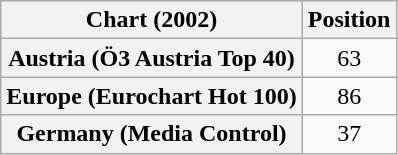<table class="wikitable sortable plainrowheaders">
<tr>
<th>Chart (2002)</th>
<th>Position</th>
</tr>
<tr>
<th scope="row">Austria (Ö3 Austria Top 40)</th>
<td align="center">63</td>
</tr>
<tr>
<th scope="row">Europe (Eurochart Hot 100)</th>
<td align="center">86</td>
</tr>
<tr>
<th scope="row">Germany (Media Control)</th>
<td align="center">37</td>
</tr>
</table>
